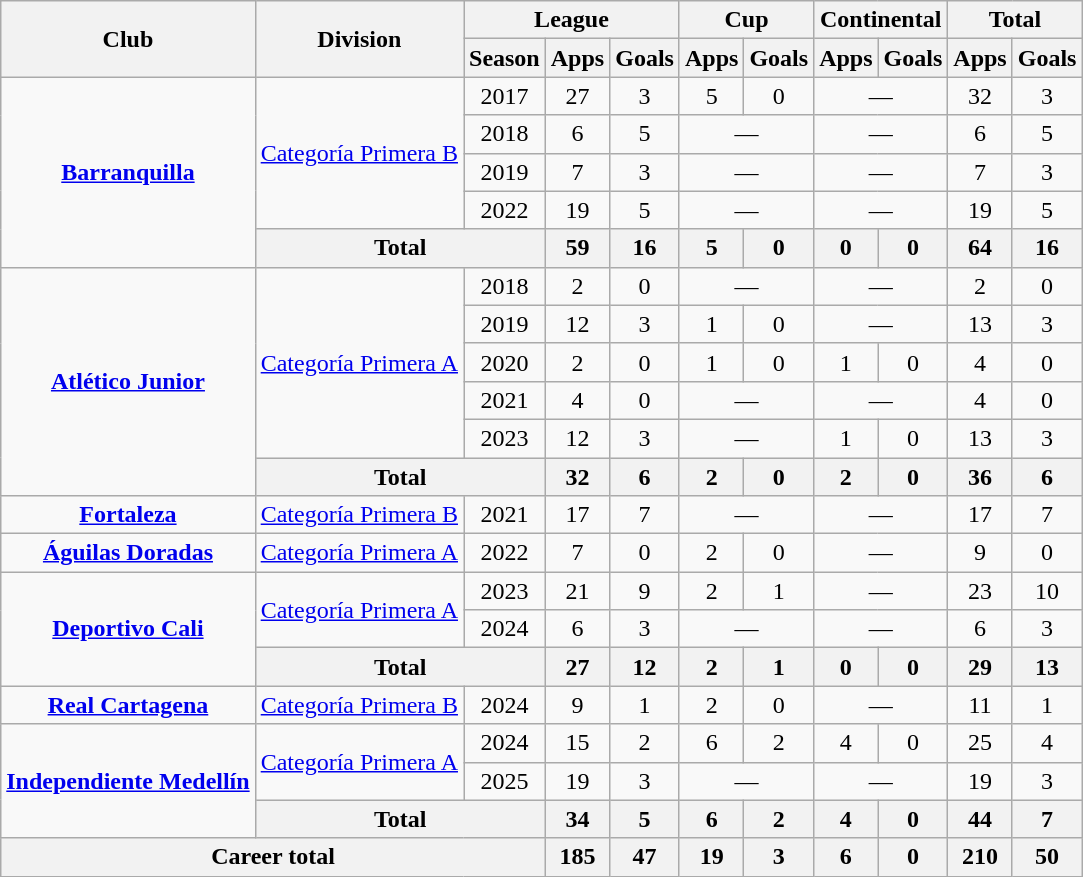<table class="wikitable" style="text-align: center">
<tr>
<th rowspan="2">Club</th>
<th rowspan="2">Division</th>
<th colspan="3">League</th>
<th colspan="2">Cup</th>
<th colspan="2">Continental</th>
<th colspan="2">Total</th>
</tr>
<tr>
<th>Season</th>
<th>Apps</th>
<th>Goals</th>
<th>Apps</th>
<th>Goals</th>
<th>Apps</th>
<th>Goals</th>
<th>Apps</th>
<th>Goals</th>
</tr>
<tr>
<td rowspan="5"><strong><a href='#'>Barranquilla</a></strong></td>
<td rowspan="4"><a href='#'>Categoría Primera B</a></td>
<td>2017</td>
<td>27</td>
<td>3</td>
<td>5</td>
<td>0</td>
<td colspan="2">—</td>
<td>32</td>
<td>3</td>
</tr>
<tr>
<td>2018</td>
<td>6</td>
<td>5</td>
<td colspan="2">—</td>
<td colspan="2">—</td>
<td>6</td>
<td>5</td>
</tr>
<tr>
<td>2019</td>
<td>7</td>
<td>3</td>
<td colspan="2">—</td>
<td colspan="2">—</td>
<td>7</td>
<td>3</td>
</tr>
<tr>
<td>2022</td>
<td>19</td>
<td>5</td>
<td colspan="2">—</td>
<td colspan="2">—</td>
<td>19</td>
<td>5</td>
</tr>
<tr>
<th colspan="2">Total</th>
<th>59</th>
<th>16</th>
<th>5</th>
<th>0</th>
<th>0</th>
<th>0</th>
<th>64</th>
<th>16</th>
</tr>
<tr>
<td rowspan="6"><strong><a href='#'>Atlético Junior</a></strong></td>
<td rowspan="5"><a href='#'>Categoría Primera A</a></td>
<td>2018</td>
<td>2</td>
<td>0</td>
<td colspan="2">—</td>
<td colspan="2">—</td>
<td>2</td>
<td>0</td>
</tr>
<tr>
<td>2019</td>
<td>12</td>
<td>3</td>
<td>1</td>
<td>0</td>
<td colspan="2">—</td>
<td>13</td>
<td>3</td>
</tr>
<tr>
<td>2020</td>
<td>2</td>
<td>0</td>
<td>1</td>
<td>0</td>
<td>1</td>
<td>0</td>
<td>4</td>
<td>0</td>
</tr>
<tr>
<td>2021</td>
<td>4</td>
<td>0</td>
<td colspan="2">—</td>
<td colspan="2">—</td>
<td>4</td>
<td>0</td>
</tr>
<tr>
<td>2023</td>
<td>12</td>
<td>3</td>
<td colspan="2">—</td>
<td>1</td>
<td>0</td>
<td>13</td>
<td>3</td>
</tr>
<tr>
<th colspan="2">Total</th>
<th>32</th>
<th>6</th>
<th>2</th>
<th>0</th>
<th>2</th>
<th>0</th>
<th>36</th>
<th>6</th>
</tr>
<tr>
<td><strong><a href='#'>Fortaleza</a></strong></td>
<td><a href='#'>Categoría Primera B</a></td>
<td>2021</td>
<td>17</td>
<td>7</td>
<td colspan="2">—</td>
<td colspan="2">—</td>
<td>17</td>
<td>7</td>
</tr>
<tr>
<td><strong><a href='#'>Águilas Doradas</a></strong></td>
<td><a href='#'>Categoría Primera A</a></td>
<td>2022</td>
<td>7</td>
<td>0</td>
<td>2</td>
<td>0</td>
<td colspan="2">—</td>
<td>9</td>
<td>0</td>
</tr>
<tr>
<td rowspan="3"><strong><a href='#'>Deportivo Cali</a></strong></td>
<td rowspan="2"><a href='#'>Categoría Primera A</a></td>
<td>2023</td>
<td>21</td>
<td>9</td>
<td>2</td>
<td>1</td>
<td colspan="2">—</td>
<td>23</td>
<td>10</td>
</tr>
<tr>
<td>2024</td>
<td>6</td>
<td>3</td>
<td colspan="2">—</td>
<td colspan="2">—</td>
<td>6</td>
<td>3</td>
</tr>
<tr>
<th colspan="2">Total</th>
<th>27</th>
<th>12</th>
<th>2</th>
<th>1</th>
<th>0</th>
<th>0</th>
<th>29</th>
<th>13</th>
</tr>
<tr>
<td><strong><a href='#'>Real Cartagena</a></strong></td>
<td><a href='#'>Categoría Primera B</a></td>
<td>2024</td>
<td>9</td>
<td>1</td>
<td>2</td>
<td>0</td>
<td colspan="2">—</td>
<td>11</td>
<td>1</td>
</tr>
<tr>
<td rowspan="3"><strong><a href='#'>Independiente Medellín</a></strong></td>
<td rowspan="2"><a href='#'>Categoría Primera A</a></td>
<td>2024</td>
<td>15</td>
<td>2</td>
<td>6</td>
<td>2</td>
<td>4</td>
<td>0</td>
<td>25</td>
<td>4</td>
</tr>
<tr>
<td>2025</td>
<td>19</td>
<td>3</td>
<td colspan="2">—</td>
<td colspan="2">—</td>
<td>19</td>
<td>3</td>
</tr>
<tr>
<th colspan="2">Total</th>
<th>34</th>
<th>5</th>
<th>6</th>
<th>2</th>
<th>4</th>
<th>0</th>
<th>44</th>
<th>7</th>
</tr>
<tr>
<th colspan="3">Career total</th>
<th>185</th>
<th>47</th>
<th>19</th>
<th>3</th>
<th>6</th>
<th>0</th>
<th>210</th>
<th>50</th>
</tr>
</table>
